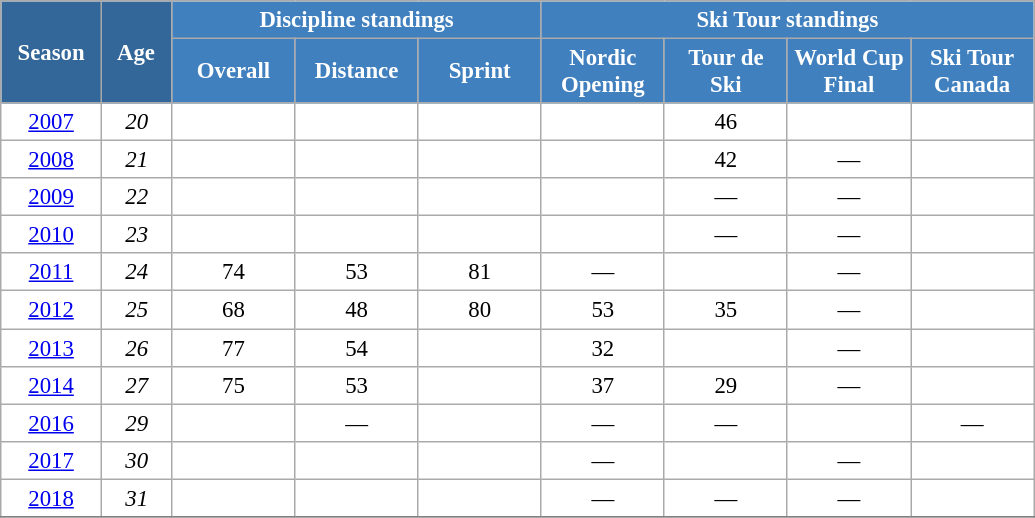<table class="wikitable" style="font-size:95%; text-align:center; border:grey solid 1px; border-collapse:collapse; background:#ffffff;">
<tr>
<th style="background-color:#369; color:white; width:60px;" rowspan="2"> Season </th>
<th style="background-color:#369; color:white; width:40px;" rowspan="2"> Age </th>
<th style="background-color:#4180be; color:white;" colspan="3">Discipline standings</th>
<th style="background-color:#4180be; color:white;" colspan="4">Ski Tour standings</th>
</tr>
<tr>
<th style="background-color:#4180be; color:white; width:75px;">Overall</th>
<th style="background-color:#4180be; color:white; width:75px;">Distance</th>
<th style="background-color:#4180be; color:white; width:75px;">Sprint</th>
<th style="background-color:#4180be; color:white; width:75px;">Nordic<br>Opening</th>
<th style="background-color:#4180be; color:white; width:75px;">Tour de<br>Ski</th>
<th style="background-color:#4180be; color:white; width:75px;">World Cup<br>Final</th>
<th style="background-color:#4180be; color:white; width:75px;">Ski Tour<br>Canada</th>
</tr>
<tr>
<td><a href='#'>2007</a></td>
<td><em>20</em></td>
<td></td>
<td></td>
<td></td>
<td></td>
<td>46</td>
<td></td>
<td></td>
</tr>
<tr>
<td><a href='#'>2008</a></td>
<td><em>21</em></td>
<td></td>
<td></td>
<td></td>
<td></td>
<td>42</td>
<td>—</td>
<td></td>
</tr>
<tr>
<td><a href='#'>2009</a></td>
<td><em>22</em></td>
<td></td>
<td></td>
<td></td>
<td></td>
<td>—</td>
<td>—</td>
<td></td>
</tr>
<tr>
<td><a href='#'>2010</a></td>
<td><em>23</em></td>
<td></td>
<td></td>
<td></td>
<td></td>
<td>—</td>
<td>—</td>
<td></td>
</tr>
<tr>
<td><a href='#'>2011</a></td>
<td><em>24</em></td>
<td>74</td>
<td>53</td>
<td>81</td>
<td>—</td>
<td></td>
<td>—</td>
<td></td>
</tr>
<tr>
<td><a href='#'>2012</a></td>
<td><em>25</em></td>
<td>68</td>
<td>48</td>
<td>80</td>
<td>53</td>
<td>35</td>
<td>—</td>
<td></td>
</tr>
<tr>
<td><a href='#'>2013</a></td>
<td><em>26</em></td>
<td>77</td>
<td>54</td>
<td></td>
<td>32</td>
<td></td>
<td>—</td>
<td></td>
</tr>
<tr>
<td><a href='#'>2014</a></td>
<td><em>27</em></td>
<td>75</td>
<td>53</td>
<td></td>
<td>37</td>
<td>29</td>
<td>—</td>
<td></td>
</tr>
<tr>
<td><a href='#'>2016</a></td>
<td><em>29</em></td>
<td></td>
<td>—</td>
<td></td>
<td>—</td>
<td>—</td>
<td></td>
<td>—</td>
</tr>
<tr>
<td><a href='#'>2017</a></td>
<td><em>30</em></td>
<td></td>
<td></td>
<td></td>
<td>—</td>
<td></td>
<td>—</td>
<td></td>
</tr>
<tr>
<td><a href='#'>2018</a></td>
<td><em>31</em></td>
<td></td>
<td></td>
<td></td>
<td>—</td>
<td>—</td>
<td>—</td>
<td></td>
</tr>
<tr>
</tr>
</table>
